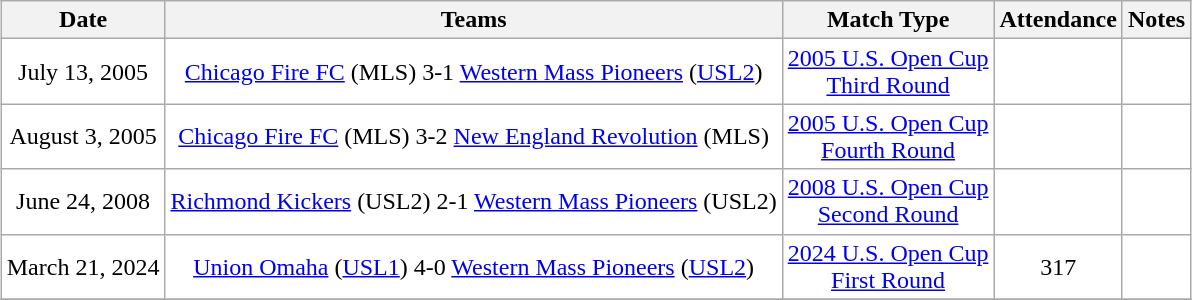<table class="wikitable" align=center style="margin-left:15px; text-align:center; background:#ffffff;">
<tr>
<th>Date</th>
<th>Teams</th>
<th>Match Type</th>
<th>Attendance</th>
<th>Notes</th>
</tr>
<tr>
<td>July 13, 2005</td>
<td><a href='#'>Chicago Fire FC</a> (MLS)  3-1  <a href='#'>Western Mass Pioneers</a> (<a href='#'>USL2</a>)</td>
<td><a href='#'>2005 U.S. Open Cup<br>Third Round</a></td>
<td></td>
<td></td>
</tr>
<tr>
<td>August 3, 2005</td>
<td><a href='#'>Chicago Fire FC</a> (MLS)  3-2  <a href='#'>New England Revolution</a> (MLS)</td>
<td><a href='#'>2005 U.S. Open Cup<br>Fourth Round</a></td>
<td></td>
<td></td>
</tr>
<tr>
<td>June 24, 2008</td>
<td><a href='#'>Richmond Kickers</a> (USL2)  2-1  <a href='#'>Western Mass Pioneers</a> (USL2)</td>
<td><a href='#'>2008 U.S. Open Cup<br>Second Round</a></td>
<td></td>
<td></td>
</tr>
<tr>
<td>March 21, 2024</td>
<td><a href='#'>Union Omaha</a> (<a href='#'>USL1</a>)  4-0  <a href='#'>Western Mass Pioneers</a> (<a href='#'>USL2</a>)</td>
<td><a href='#'>2024 U.S. Open Cup<br>First Round</a></td>
<td>317</td>
<td></td>
</tr>
<tr>
</tr>
</table>
